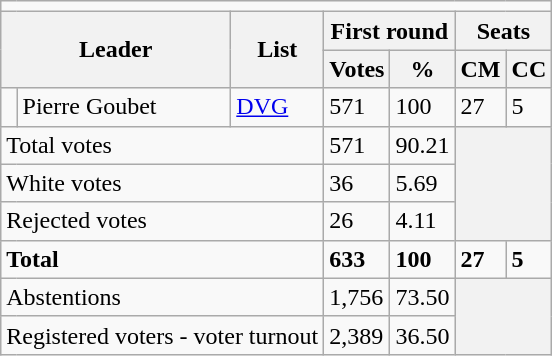<table class="wikitable">
<tr>
<td colspan="7"></td>
</tr>
<tr>
<th colspan="2" rowspan="2">Leader</th>
<th rowspan="2">List</th>
<th colspan="2">First round</th>
<th colspan="2">Seats</th>
</tr>
<tr>
<th>Votes</th>
<th>%</th>
<th>CM</th>
<th>CC</th>
</tr>
<tr>
<td bgcolor=></td>
<td>Pierre Goubet</td>
<td><a href='#'>DVG</a></td>
<td>571</td>
<td>100</td>
<td>27</td>
<td>5</td>
</tr>
<tr>
<td colspan="3">Total votes</td>
<td>571</td>
<td>90.21</td>
<th colspan="2" rowspan="3"></th>
</tr>
<tr>
<td colspan="3">White votes</td>
<td>36</td>
<td>5.69</td>
</tr>
<tr>
<td colspan="3">Rejected votes</td>
<td>26</td>
<td>4.11</td>
</tr>
<tr>
<td colspan="3"><strong>Total</strong></td>
<td><strong>633</strong></td>
<td><strong>100</strong></td>
<td><strong>27</strong></td>
<td><strong>5</strong></td>
</tr>
<tr>
<td colspan="3">Abstentions</td>
<td>1,756</td>
<td>73.50</td>
<th colspan="2" rowspan="2"></th>
</tr>
<tr>
<td colspan="3">Registered voters - voter turnout</td>
<td>2,389</td>
<td>36.50</td>
</tr>
</table>
